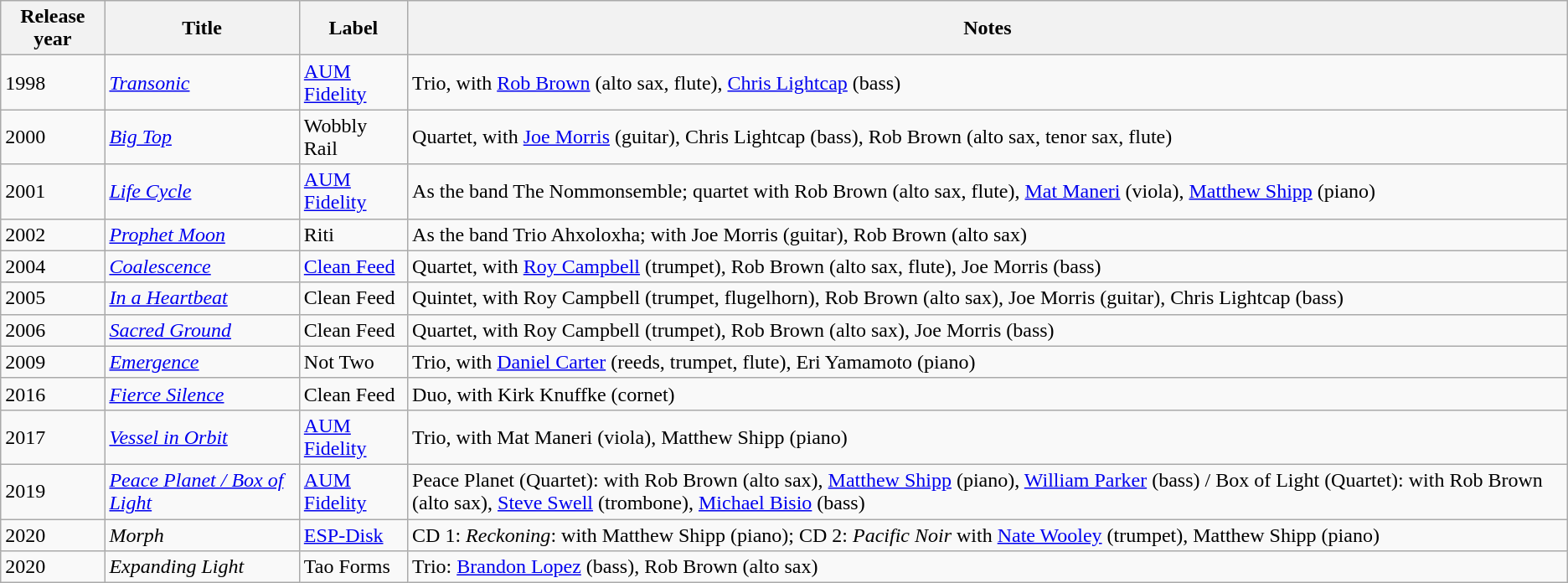<table class="wikitable sortable">
<tr>
<th>Release year</th>
<th>Title</th>
<th>Label</th>
<th>Notes</th>
</tr>
<tr>
<td>1998</td>
<td><em><a href='#'>Transonic</a></em></td>
<td><a href='#'>AUM Fidelity</a></td>
<td>Trio, with <a href='#'>Rob Brown</a> (alto sax, flute), <a href='#'>Chris Lightcap</a> (bass)</td>
</tr>
<tr>
<td>2000</td>
<td><em><a href='#'>Big Top</a></em></td>
<td>Wobbly Rail</td>
<td>Quartet, with <a href='#'>Joe Morris</a> (guitar), Chris Lightcap (bass), Rob Brown (alto sax, tenor sax, flute)</td>
</tr>
<tr>
<td>2001</td>
<td><em><a href='#'>Life Cycle</a></em></td>
<td><a href='#'>AUM Fidelity</a></td>
<td>As the band The Nommonsemble; quartet with Rob Brown (alto sax, flute), <a href='#'>Mat Maneri</a> (viola), <a href='#'>Matthew Shipp</a> (piano)</td>
</tr>
<tr>
<td>2002</td>
<td><em><a href='#'>Prophet Moon</a></em></td>
<td>Riti</td>
<td>As the band Trio Ahxoloxha; with Joe Morris (guitar), Rob Brown (alto sax)</td>
</tr>
<tr>
<td>2004</td>
<td><em><a href='#'>Coalescence</a></em></td>
<td><a href='#'>Clean Feed</a></td>
<td>Quartet, with <a href='#'>Roy Campbell</a> (trumpet), Rob Brown (alto sax, flute), Joe Morris (bass)</td>
</tr>
<tr>
<td>2005</td>
<td><em><a href='#'>In a Heartbeat</a></em></td>
<td>Clean Feed</td>
<td>Quintet, with Roy Campbell (trumpet, flugelhorn), Rob Brown (alto sax), Joe Morris (guitar), Chris Lightcap (bass)</td>
</tr>
<tr>
<td>2006</td>
<td><em><a href='#'>Sacred Ground</a></em></td>
<td>Clean Feed</td>
<td>Quartet, with Roy Campbell (trumpet), Rob Brown (alto sax), Joe Morris (bass)</td>
</tr>
<tr>
<td>2009</td>
<td><em><a href='#'>Emergence</a></em></td>
<td>Not Two</td>
<td>Trio, with <a href='#'>Daniel Carter</a> (reeds, trumpet, flute), Eri Yamamoto (piano)</td>
</tr>
<tr>
<td>2016</td>
<td><em><a href='#'>Fierce Silence</a></em></td>
<td>Clean Feed</td>
<td>Duo, with Kirk Knuffke (cornet)</td>
</tr>
<tr>
<td>2017</td>
<td><em><a href='#'>Vessel in Orbit</a></em></td>
<td><a href='#'>AUM Fidelity</a></td>
<td>Trio, with Mat Maneri (viola), Matthew Shipp (piano)</td>
</tr>
<tr>
<td>2019</td>
<td><em><a href='#'>Peace Planet / Box of Light</a></em></td>
<td><a href='#'>AUM Fidelity</a></td>
<td>Peace Planet (Quartet): with Rob Brown (alto sax), <a href='#'>Matthew Shipp</a> (piano), <a href='#'>William Parker</a> (bass) / Box of Light (Quartet): with Rob Brown (alto sax), <a href='#'>Steve Swell</a> (trombone), <a href='#'>Michael Bisio</a> (bass)</td>
</tr>
<tr>
<td>2020</td>
<td><em>Morph</em></td>
<td><a href='#'>ESP-Disk</a></td>
<td>CD 1: <em>Reckoning</em>: with Matthew Shipp (piano); CD 2: <em>Pacific Noir</em> with <a href='#'>Nate Wooley</a> (trumpet), Matthew Shipp (piano)</td>
</tr>
<tr>
<td>2020</td>
<td><em>Expanding Light</em></td>
<td>Tao Forms</td>
<td>Trio: <a href='#'>Brandon Lopez</a> (bass), Rob Brown (alto sax)</td>
</tr>
</table>
